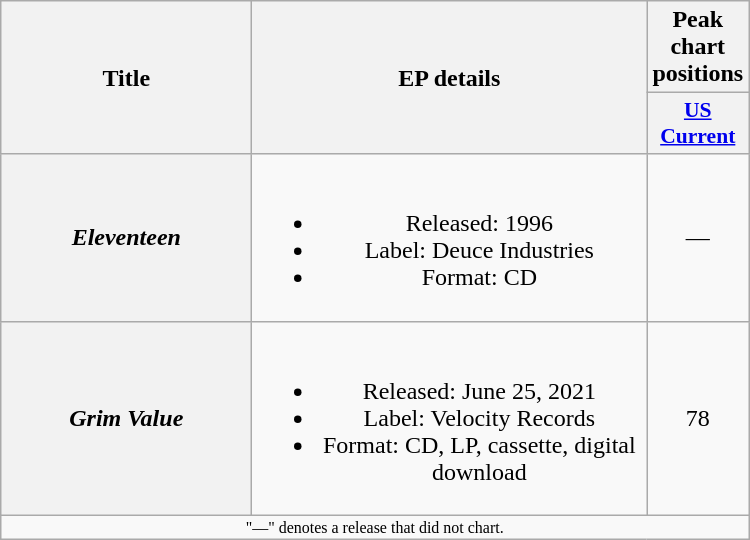<table class="wikitable plainrowheaders" style="text-align:center;">
<tr>
<th scope="col" rowspan="2" style="width:10em;">Title</th>
<th scope="col" rowspan="2" style="width:16em;">EP details</th>
<th scope="col" colspan="1">Peak chart positions</th>
</tr>
<tr>
<th scope="col" style="width:3em;font-size:90%;"><a href='#'>US<br>Current</a><br></th>
</tr>
<tr>
<th scope="row"><em>Eleventeen</em></th>
<td><br><ul><li>Released: 1996</li><li>Label: Deuce Industries</li><li>Format: CD</li></ul></td>
<td>—</td>
</tr>
<tr>
<th scope="row"><em>Grim Value</em></th>
<td><br><ul><li>Released: June 25, 2021</li><li>Label: Velocity Records</li><li>Format: CD, LP, cassette, digital download</li></ul></td>
<td>78</td>
</tr>
<tr>
<td colspan="12" style="text-align:center; font-size:8pt;">"—" denotes a release that did not chart.</td>
</tr>
</table>
